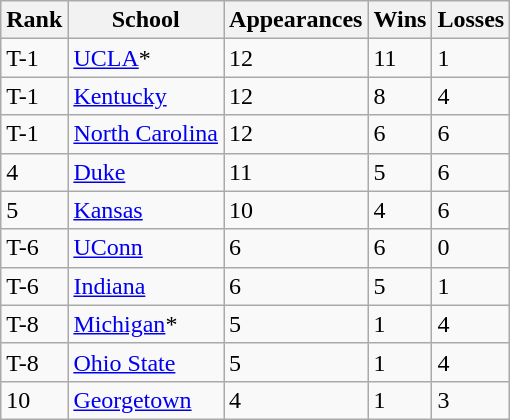<table class="wikitable sortable">
<tr>
<th>Rank</th>
<th>School</th>
<th>Appearances</th>
<th>Wins</th>
<th>Losses</th>
</tr>
<tr>
<td>T-1</td>
<td><a href='#'>UCLA</a>*</td>
<td>12</td>
<td>11</td>
<td>1</td>
</tr>
<tr>
<td>T-1</td>
<td><a href='#'>Kentucky</a></td>
<td>12</td>
<td>8</td>
<td>4</td>
</tr>
<tr>
<td>T-1</td>
<td><a href='#'>North Carolina</a></td>
<td>12</td>
<td>6</td>
<td>6</td>
</tr>
<tr>
<td>4</td>
<td><a href='#'>Duke</a></td>
<td>11</td>
<td>5</td>
<td>6</td>
</tr>
<tr>
<td>5</td>
<td><a href='#'>Kansas</a></td>
<td>10</td>
<td>4</td>
<td>6</td>
</tr>
<tr>
<td>T-6</td>
<td><a href='#'>UConn</a></td>
<td>6</td>
<td>6</td>
<td>0</td>
</tr>
<tr>
<td>T-6</td>
<td><a href='#'>Indiana</a></td>
<td>6</td>
<td>5</td>
<td>1</td>
</tr>
<tr>
<td>T-8</td>
<td><a href='#'>Michigan</a>*</td>
<td>5</td>
<td>1</td>
<td>4</td>
</tr>
<tr>
<td>T-8</td>
<td><a href='#'>Ohio State</a></td>
<td>5</td>
<td>1</td>
<td>4</td>
</tr>
<tr>
<td>10</td>
<td><a href='#'>Georgetown</a></td>
<td>4</td>
<td>1</td>
<td>3</td>
</tr>
</table>
